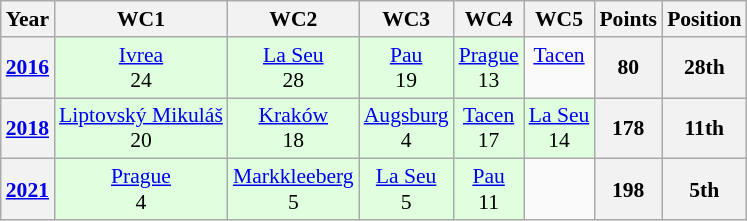<table class="wikitable" style="font-size: 90%; text-align: center">
<tr>
<th>Year</th>
<th>WC1</th>
<th>WC2</th>
<th>WC3</th>
<th>WC4</th>
<th>WC5</th>
<th>Points</th>
<th>Position</th>
</tr>
<tr>
<th><a href='#'>2016</a></th>
<td style="background:#DFFFDF;"><a href='#'>Ivrea</a> <br>24</td>
<td style="background:#DFFFDF;"><a href='#'>La Seu</a> <br>28</td>
<td style="background:#DFFFDF;"><a href='#'>Pau</a> <br>19</td>
<td style="background:#DFFFDF;"><a href='#'>Prague</a> <br>13</td>
<td><a href='#'>Tacen</a> <br> </td>
<th>80</th>
<th>28th</th>
</tr>
<tr>
<th><a href='#'>2018</a></th>
<td style="background:#DFFFDF;"><a href='#'>Liptovský Mikuláš</a> <br>20</td>
<td style="background:#DFFFDF;"><a href='#'>Kraków</a> <br>18</td>
<td style="background:#DFFFDF;"><a href='#'>Augsburg</a> <br>4</td>
<td style="background:#DFFFDF;"><a href='#'>Tacen</a> <br>17</td>
<td style="background:#DFFFDF;"><a href='#'>La Seu</a> <br>14</td>
<th>178</th>
<th>11th</th>
</tr>
<tr>
<th><a href='#'>2021</a></th>
<td style="background:#DFFFDF;"><a href='#'>Prague</a> <br>4</td>
<td style="background:#DFFFDF;"><a href='#'>Markkleeberg</a><br>5</td>
<td style="background:#DFFFDF;"><a href='#'>La Seu</a> <br>5</td>
<td style="background:#DFFFDF;"><a href='#'>Pau</a> <br>11</td>
<td></td>
<th>198</th>
<th>5th</th>
</tr>
</table>
